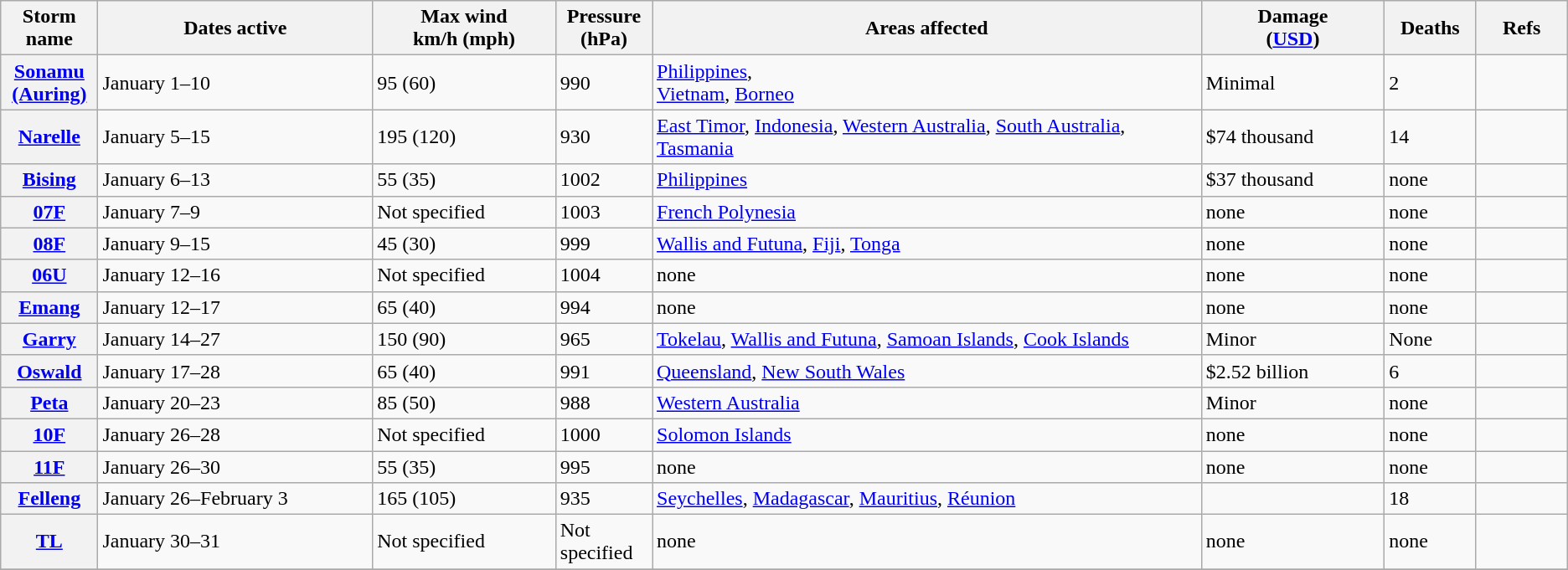<table class="wikitable sortable">
<tr>
<th width="5%">Storm name</th>
<th width="15%">Dates active</th>
<th width="10%">Max wind<br>km/h (mph)</th>
<th width="5%">Pressure<br>(hPa)</th>
<th width="30%">Areas affected</th>
<th width="10%">Damage<br>(<a href='#'>USD</a>)</th>
<th width="5%">Deaths</th>
<th width="5%">Refs</th>
</tr>
<tr>
<th><a href='#'>Sonamu (Auring)</a></th>
<td>January 1–10</td>
<td>95 (60)</td>
<td>990</td>
<td><a href='#'>Philippines</a>,<br><a href='#'>Vietnam</a>, <a href='#'>Borneo</a></td>
<td>Minimal</td>
<td>2</td>
<td></td>
</tr>
<tr>
<th><a href='#'>Narelle</a></th>
<td>January 5–15</td>
<td>195 (120)</td>
<td>930</td>
<td><a href='#'>East Timor</a>, <a href='#'>Indonesia</a>, <a href='#'>Western Australia</a>, <a href='#'>South Australia</a>, <a href='#'>Tasmania</a></td>
<td>$74 thousand</td>
<td>14</td>
<td></td>
</tr>
<tr>
<th><a href='#'>Bising</a></th>
<td>January 6–13</td>
<td>55 (35)</td>
<td>1002</td>
<td><a href='#'>Philippines</a></td>
<td>$37 thousand</td>
<td>none</td>
<td></td>
</tr>
<tr>
<th><a href='#'>07F</a></th>
<td>January 7–9</td>
<td>Not specified</td>
<td>1003</td>
<td><a href='#'>French Polynesia</a></td>
<td>none</td>
<td>none</td>
<td></td>
</tr>
<tr>
<th><a href='#'>08F</a></th>
<td>January 9–15</td>
<td>45 (30)</td>
<td>999</td>
<td><a href='#'>Wallis and Futuna</a>, <a href='#'>Fiji</a>, <a href='#'>Tonga</a></td>
<td>none</td>
<td>none</td>
<td></td>
</tr>
<tr>
<th><a href='#'>06U</a></th>
<td>January 12–16</td>
<td>Not specified</td>
<td>1004</td>
<td>none</td>
<td>none</td>
<td>none</td>
<td></td>
</tr>
<tr>
<th><a href='#'>Emang</a></th>
<td>January 12–17</td>
<td>65 (40)</td>
<td>994</td>
<td>none</td>
<td>none</td>
<td>none</td>
<td></td>
</tr>
<tr>
<th><a href='#'>Garry</a></th>
<td>January 14–27</td>
<td>150 (90)</td>
<td>965</td>
<td><a href='#'>Tokelau</a>, <a href='#'>Wallis and Futuna</a>, <a href='#'>Samoan Islands</a>, <a href='#'>Cook Islands</a></td>
<td>Minor</td>
<td>None</td>
<td></td>
</tr>
<tr>
<th><a href='#'>Oswald</a></th>
<td>January 17–28</td>
<td>65 (40)</td>
<td>991</td>
<td><a href='#'>Queensland</a>, <a href='#'>New South Wales</a></td>
<td>$2.52 billion</td>
<td>6</td>
<td></td>
</tr>
<tr>
<th><a href='#'>Peta</a></th>
<td>January 20–23</td>
<td>85 (50)</td>
<td>988</td>
<td><a href='#'>Western Australia</a></td>
<td>Minor</td>
<td>none</td>
<td></td>
</tr>
<tr>
<th><a href='#'>10F</a></th>
<td>January 26–28</td>
<td>Not specified</td>
<td>1000</td>
<td><a href='#'>Solomon Islands</a></td>
<td>none</td>
<td>none</td>
<td></td>
</tr>
<tr>
<th><a href='#'>11F</a></th>
<td>January 26–30</td>
<td>55 (35)</td>
<td>995</td>
<td>none</td>
<td>none</td>
<td>none</td>
<td></td>
</tr>
<tr>
<th><a href='#'>Felleng</a></th>
<td>January 26–February 3</td>
<td>165 (105)</td>
<td>935</td>
<td><a href='#'>Seychelles</a>, <a href='#'>Madagascar</a>, <a href='#'>Mauritius</a>, <a href='#'>Réunion</a></td>
<td></td>
<td>18</td>
<td></td>
</tr>
<tr>
<th><a href='#'>TL</a></th>
<td>January 30–31</td>
<td>Not specified</td>
<td>Not specified</td>
<td>none</td>
<td>none</td>
<td>none</td>
<td></td>
</tr>
<tr>
</tr>
</table>
